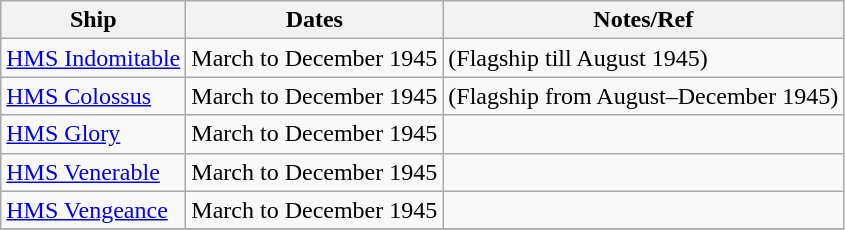<table class="wikitable">
<tr>
<th>Ship</th>
<th>Dates</th>
<th>Notes/Ref</th>
</tr>
<tr>
<td><a href='#'>HMS Indomitable</a></td>
<td>March to  December 1945</td>
<td>(Flagship till August 1945) </td>
</tr>
<tr>
<td><a href='#'>HMS Colossus</a></td>
<td>March to  December 1945</td>
<td>(Flagship from August–December 1945) </td>
</tr>
<tr>
<td><a href='#'>HMS Glory</a></td>
<td>March to  December 1945</td>
<td></td>
</tr>
<tr>
<td><a href='#'>HMS Venerable</a></td>
<td>March to  December 1945</td>
<td></td>
</tr>
<tr>
<td><a href='#'>HMS Vengeance</a></td>
<td>March to  December 1945</td>
<td></td>
</tr>
<tr>
</tr>
</table>
